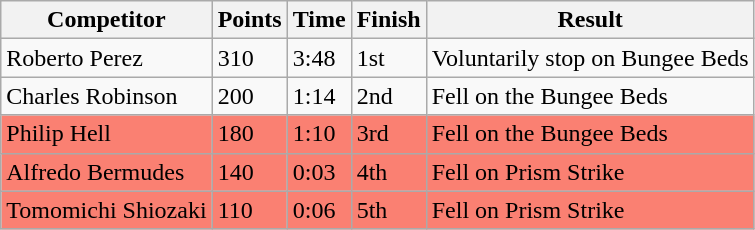<table class="wikitable sortable">
<tr>
<th>Competitor</th>
<th>Points</th>
<th>Time</th>
<th>Finish</th>
<th>Result</th>
</tr>
<tr>
<td> Roberto Perez</td>
<td>310</td>
<td>3:48</td>
<td>1st</td>
<td>Voluntarily stop on Bungee Beds</td>
</tr>
<tr>
<td> Charles Robinson</td>
<td>200</td>
<td>1:14</td>
<td>2nd</td>
<td>Fell on the Bungee Beds</td>
</tr>
<tr style="background-color:#fa8072">
<td> Philip Hell</td>
<td>180</td>
<td>1:10</td>
<td>3rd</td>
<td>Fell on the Bungee Beds</td>
</tr>
<tr style="background-color:#fa8072">
<td> Alfredo Bermudes</td>
<td>140</td>
<td>0:03</td>
<td>4th</td>
<td>Fell on Prism Strike</td>
</tr>
<tr style="background-color:#fa8072">
<td> Tomomichi Shiozaki</td>
<td>110</td>
<td>0:06</td>
<td>5th</td>
<td>Fell on Prism Strike</td>
</tr>
</table>
